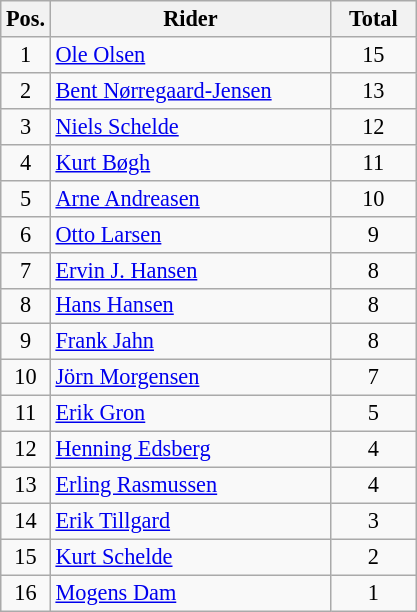<table class=wikitable style="font-size:93%;">
<tr>
<th width=25px>Pos.</th>
<th width=180px>Rider</th>
<th width=50px>Total</th>
</tr>
<tr align=center>
<td>1</td>
<td align=left><a href='#'>Ole Olsen</a></td>
<td>15</td>
</tr>
<tr align=center>
<td>2</td>
<td align=left><a href='#'>Bent Nørregaard-Jensen</a></td>
<td>13</td>
</tr>
<tr align=center>
<td>3</td>
<td align=left><a href='#'>Niels Schelde</a></td>
<td>12</td>
</tr>
<tr align=center>
<td>4</td>
<td align=left><a href='#'>Kurt Bøgh</a></td>
<td>11</td>
</tr>
<tr align=center>
<td>5</td>
<td align=left><a href='#'>Arne Andreasen</a></td>
<td>10</td>
</tr>
<tr align=center>
<td>6</td>
<td align=left><a href='#'>Otto Larsen</a></td>
<td>9</td>
</tr>
<tr align=center>
<td>7</td>
<td align=left><a href='#'>Ervin J. Hansen</a></td>
<td>8</td>
</tr>
<tr align=center>
<td>8</td>
<td align=left><a href='#'>Hans Hansen</a></td>
<td>8</td>
</tr>
<tr align=center>
<td>9</td>
<td align=left><a href='#'>Frank Jahn</a></td>
<td>8</td>
</tr>
<tr align=center>
<td>10</td>
<td align=left><a href='#'>Jörn Morgensen</a></td>
<td>7</td>
</tr>
<tr align=center>
<td>11</td>
<td align=left><a href='#'>Erik Gron</a></td>
<td>5</td>
</tr>
<tr align=center>
<td>12</td>
<td align=left><a href='#'>Henning Edsberg</a></td>
<td>4</td>
</tr>
<tr align=center>
<td>13</td>
<td align=left><a href='#'>Erling Rasmussen</a></td>
<td>4</td>
</tr>
<tr align=center>
<td>14</td>
<td align=left><a href='#'>Erik Tillgard</a></td>
<td>3</td>
</tr>
<tr align=center>
<td>15</td>
<td align=left><a href='#'>Kurt Schelde</a></td>
<td>2</td>
</tr>
<tr align=center>
<td>16</td>
<td align=left><a href='#'>Mogens Dam</a></td>
<td>1</td>
</tr>
</table>
